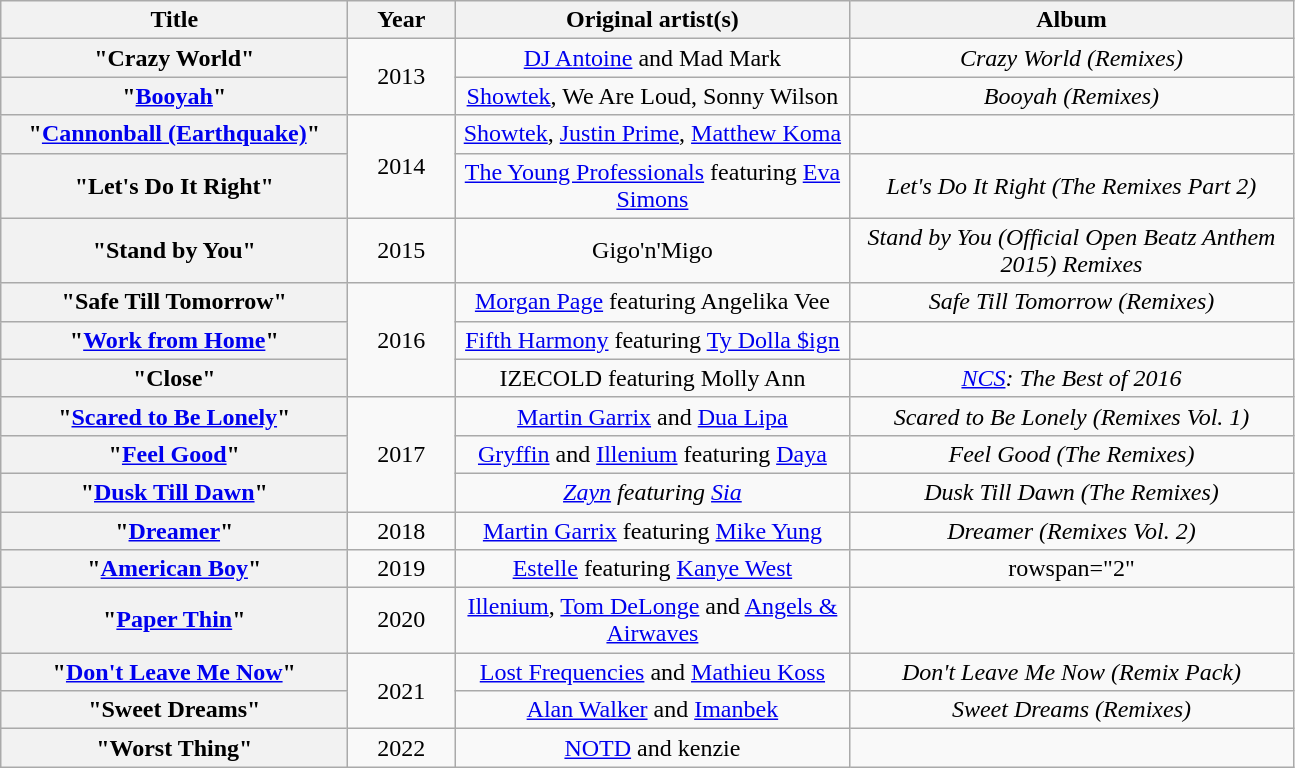<table class="wikitable plainrowheaders"  style="text-align:center;">
<tr>
<th rowspan="1" style="width:14em;">Title</th>
<th rowspan="1" style="width:4em;">Year</th>
<th colspan="1" style="width:16em;">Original artist(s)</th>
<th rowspan="1" style="width:18em;">Album</th>
</tr>
<tr>
<th scope="row">"Crazy World"</th>
<td rowspan="2">2013</td>
<td><a href='#'>DJ Antoine</a> and Mad Mark</td>
<td><em>Crazy World (Remixes)</em></td>
</tr>
<tr>
<th scope="row">"<a href='#'>Booyah</a>"</th>
<td><a href='#'>Showtek</a>, We Are Loud, Sonny Wilson</td>
<td><em>Booyah (Remixes)</em></td>
</tr>
<tr>
<th scope="row">"<a href='#'>Cannonball (Earthquake)</a>"</th>
<td rowspan="2">2014</td>
<td><a href='#'>Showtek</a>, <a href='#'>Justin Prime</a>, <a href='#'>Matthew Koma</a></td>
<td></td>
</tr>
<tr>
<th scope="row">"Let's Do It Right"</th>
<td><a href='#'>The Young Professionals</a> featuring <a href='#'>Eva Simons</a></td>
<td><em>Let's Do It Right (The Remixes Part 2)</em></td>
</tr>
<tr>
<th scope="row">"Stand by You"</th>
<td>2015</td>
<td>Gigo'n'Migo</td>
<td><em>Stand by You (Official Open Beatz Anthem 2015) Remixes</em></td>
</tr>
<tr>
<th scope="row">"Safe Till Tomorrow"</th>
<td rowspan="3">2016</td>
<td><a href='#'>Morgan Page</a> featuring Angelika Vee</td>
<td><em>Safe Till Tomorrow (Remixes)</em></td>
</tr>
<tr>
<th scope="row">"<a href='#'>Work from Home</a>"</th>
<td><a href='#'>Fifth Harmony</a> featuring <a href='#'>Ty Dolla $ign</a></td>
<td></td>
</tr>
<tr>
<th scope="row">"Close"</th>
<td>IZECOLD featuring Molly Ann</td>
<td><em><a href='#'>NCS</a>: The Best of 2016</em></td>
</tr>
<tr>
<th scope="row">"<a href='#'>Scared to Be Lonely</a>"</th>
<td rowspan="3">2017</td>
<td><a href='#'>Martin Garrix</a> and <a href='#'>Dua Lipa</a></td>
<td><em>Scared to Be Lonely (Remixes Vol. 1)</em></td>
</tr>
<tr>
<th scope="row">"<a href='#'>Feel Good</a>"</th>
<td><a href='#'>Gryffin</a> and <a href='#'>Illenium</a> featuring <a href='#'>Daya</a></td>
<td><em>Feel Good (The Remixes)</em></td>
</tr>
<tr>
<th scope="row">"<a href='#'>Dusk Till Dawn</a>"</th>
<td><em><a href='#'>Zayn</a> featuring <a href='#'>Sia</a></em></td>
<td><em>Dusk Till Dawn (The Remixes)</em></td>
</tr>
<tr>
<th scope="row">"<a href='#'>Dreamer</a>"</th>
<td>2018</td>
<td><a href='#'>Martin Garrix</a> featuring <a href='#'>Mike Yung</a></td>
<td><em>Dreamer (Remixes Vol. 2)</em></td>
</tr>
<tr>
<th scope="row">"<a href='#'>American Boy</a>"</th>
<td>2019</td>
<td><a href='#'>Estelle</a> featuring <a href='#'>Kanye West</a></td>
<td>rowspan="2" </td>
</tr>
<tr>
<th scope="row">"<a href='#'>Paper Thin</a>"</th>
<td>2020</td>
<td><a href='#'>Illenium</a>, <a href='#'>Tom DeLonge</a> and <a href='#'>Angels & Airwaves</a></td>
</tr>
<tr>
<th scope="row">"<a href='#'>Don't Leave Me Now</a>"</th>
<td rowspan="2">2021</td>
<td><a href='#'>Lost Frequencies</a> and <a href='#'>Mathieu Koss</a></td>
<td><em>Don't Leave Me Now (Remix Pack)</em></td>
</tr>
<tr>
<th scope="row">"Sweet Dreams"</th>
<td><a href='#'>Alan Walker</a> and <a href='#'>Imanbek</a></td>
<td><em>Sweet Dreams (Remixes)</em></td>
</tr>
<tr>
<th scope="row">"Worst Thing"</th>
<td>2022</td>
<td><a href='#'>NOTD</a> and kenzie</td>
<td></td>
</tr>
</table>
